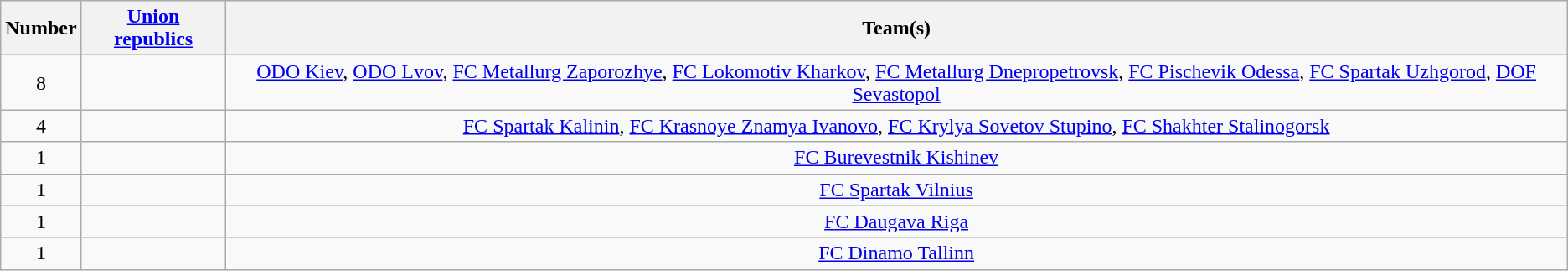<table class="wikitable" style="text-align:center">
<tr>
<th>Number</th>
<th><a href='#'>Union republics</a></th>
<th>Team(s)</th>
</tr>
<tr>
<td rowspan="1">8</td>
<td align="left"></td>
<td><a href='#'>ODO Kiev</a>, <a href='#'>ODO Lvov</a>, <a href='#'>FC Metallurg Zaporozhye</a>, <a href='#'>FC Lokomotiv Kharkov</a>, <a href='#'>FC Metallurg Dnepropetrovsk</a>, <a href='#'>FC Pischevik Odessa</a>, <a href='#'>FC Spartak Uzhgorod</a>, <a href='#'>DOF Sevastopol</a></td>
</tr>
<tr>
<td rowspan="1">4</td>
<td align="left"></td>
<td><a href='#'>FC Spartak Kalinin</a>, <a href='#'>FC Krasnoye Znamya Ivanovo</a>, <a href='#'>FC Krylya Sovetov Stupino</a>, <a href='#'>FC Shakhter Stalinogorsk</a></td>
</tr>
<tr>
<td rowspan="1">1</td>
<td align="left"></td>
<td><a href='#'>FC Burevestnik Kishinev</a></td>
</tr>
<tr>
<td rowspan="1">1</td>
<td align="left"></td>
<td><a href='#'>FC Spartak Vilnius</a></td>
</tr>
<tr>
<td rowspan="1">1</td>
<td align="left"></td>
<td><a href='#'>FC Daugava Riga</a></td>
</tr>
<tr>
<td rowspan="1">1</td>
<td align="left"></td>
<td><a href='#'>FC Dinamo Tallinn</a></td>
</tr>
</table>
